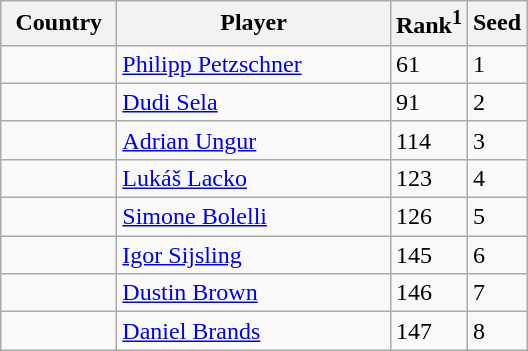<table class="sortable wikitable">
<tr>
<th width="70">Country</th>
<th width="175">Player</th>
<th>Rank<sup>1</sup></th>
<th>Seed</th>
</tr>
<tr>
<td></td>
<td><a href='#'>Philipp Petzschner</a></td>
<td>61</td>
<td>1</td>
</tr>
<tr>
<td></td>
<td><a href='#'>Dudi Sela</a></td>
<td>91</td>
<td>2</td>
</tr>
<tr>
<td></td>
<td><a href='#'>Adrian Ungur</a></td>
<td>114</td>
<td>3</td>
</tr>
<tr>
<td></td>
<td><a href='#'>Lukáš Lacko</a></td>
<td>123</td>
<td>4</td>
</tr>
<tr>
<td></td>
<td><a href='#'>Simone Bolelli</a></td>
<td>126</td>
<td>5</td>
</tr>
<tr>
<td></td>
<td><a href='#'>Igor Sijsling</a></td>
<td>145</td>
<td>6</td>
</tr>
<tr>
<td></td>
<td><a href='#'>Dustin Brown</a></td>
<td>146</td>
<td>7</td>
</tr>
<tr>
<td></td>
<td><a href='#'>Daniel Brands</a></td>
<td>147</td>
<td>8</td>
</tr>
</table>
